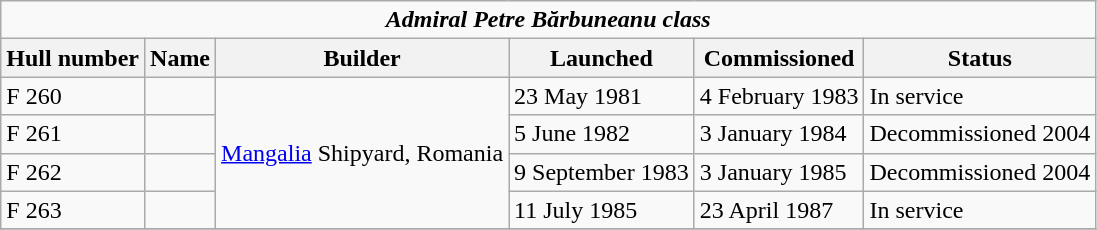<table class="wikitable">
<tr>
<td colspan=6 align=center><strong><em>Admiral Petre Bărbuneanu<em> class<strong></td>
</tr>
<tr>
<th>Hull number</th>
<th>Name</th>
<th>Builder</th>
<th>Launched</th>
<th>Commissioned</th>
<th>Status</th>
</tr>
<tr>
<td>F 260</td>
<td></td>
<td rowspan=4 align=center><a href='#'>Mangalia</a> Shipyard, Romania</td>
<td>23 May 1981</td>
<td>4 February 1983</td>
<td>In service</td>
</tr>
<tr>
<td>F 261</td>
<td></td>
<td>5 June 1982</td>
<td>3 January 1984</td>
<td>Decommissioned 2004</td>
</tr>
<tr>
<td>F 262</td>
<td></td>
<td>9 September 1983</td>
<td>3 January 1985</td>
<td>Decommissioned 2004</td>
</tr>
<tr>
<td>F 263</td>
<td></td>
<td>11 July 1985</td>
<td>23 April 1987</td>
<td>In service</td>
</tr>
<tr>
</tr>
</table>
